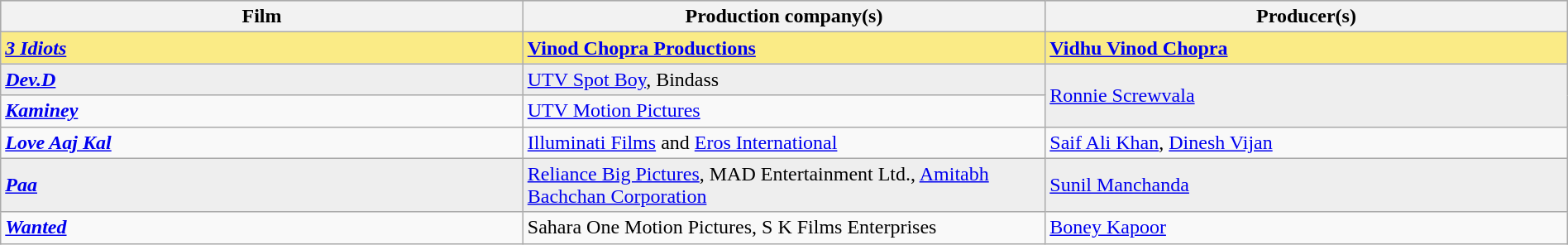<table class="wikitable" border="1" width="100%">
<tr style="background:#bebebe">
<th width="33%">Film</th>
<th width="33%">Production company(s)</th>
<th width="33%">Producer(s)</th>
</tr>
<tr style="background:#FAEB86">
<td><strong><em><a href='#'>3 Idiots</a></em></strong></td>
<td><strong><a href='#'>Vinod Chopra Productions</a></strong></td>
<td><strong><a href='#'>Vidhu Vinod Chopra</a></strong></td>
</tr>
<tr style="background:#EEEEEE">
<td><strong><em><a href='#'>Dev.D</a></em></strong></td>
<td><a href='#'>UTV Spot Boy</a>, Bindass</td>
<td rowspan="2"><a href='#'>Ronnie Screwvala</a></td>
</tr>
<tr>
<td><strong><em><a href='#'>Kaminey</a></em></strong></td>
<td><a href='#'>UTV Motion Pictures</a></td>
</tr>
<tr>
<td><a href='#'><strong><em>Love Aaj Kal</em></strong></a></td>
<td><a href='#'>Illuminati Films</a> and <a href='#'>Eros International</a></td>
<td><a href='#'>Saif Ali Khan</a>, <a href='#'>Dinesh Vijan</a></td>
</tr>
<tr style="background:#EEEEEE">
<td><strong><em><a href='#'>Paa</a></em></strong></td>
<td><a href='#'>Reliance Big Pictures</a>, MAD Entertainment Ltd., <a href='#'>Amitabh Bachchan Corporation</a></td>
<td><a href='#'>Sunil Manchanda</a></td>
</tr>
<tr>
<td><strong><em><a href='#'>Wanted</a></em></strong></td>
<td>Sahara One Motion Pictures, S K Films Enterprises</td>
<td><a href='#'>Boney Kapoor</a></td>
</tr>
</table>
